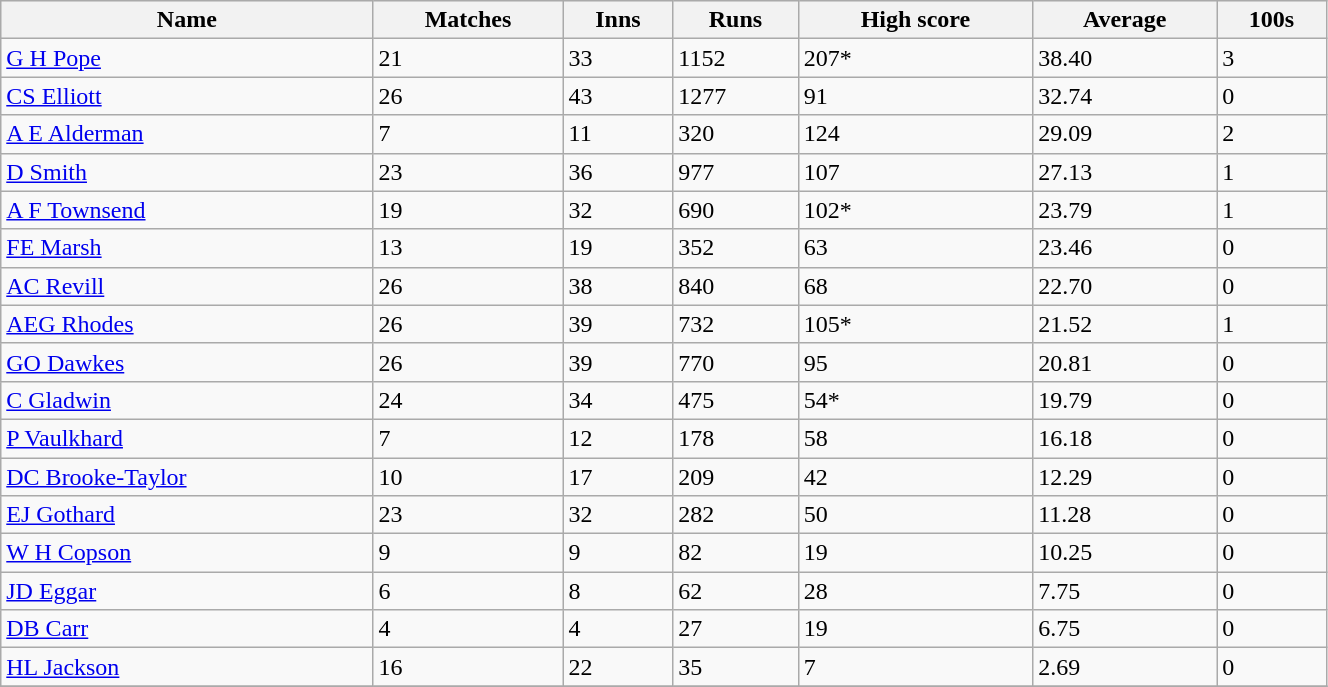<table class="wikitable sortable" width="70%">
<tr bgcolor="#efefef">
<th>Name</th>
<th>Matches</th>
<th>Inns</th>
<th>Runs</th>
<th>High score</th>
<th>Average</th>
<th>100s</th>
</tr>
<tr>
<td><a href='#'>G H Pope</a></td>
<td>21</td>
<td>33</td>
<td>1152</td>
<td>207*</td>
<td>38.40</td>
<td>3</td>
</tr>
<tr>
<td><a href='#'>CS Elliott</a></td>
<td>26</td>
<td>43</td>
<td>1277</td>
<td>91</td>
<td>32.74</td>
<td>0</td>
</tr>
<tr>
<td><a href='#'>A E Alderman</a></td>
<td>7</td>
<td>11</td>
<td>320</td>
<td>124</td>
<td>29.09</td>
<td>2</td>
</tr>
<tr>
<td><a href='#'>D Smith</a></td>
<td>23</td>
<td>36</td>
<td>977</td>
<td>107</td>
<td>27.13</td>
<td>1</td>
</tr>
<tr>
<td><a href='#'>A F Townsend</a></td>
<td>19</td>
<td>32</td>
<td>690</td>
<td>102*</td>
<td>23.79</td>
<td>1</td>
</tr>
<tr>
<td><a href='#'>FE Marsh</a></td>
<td>13</td>
<td>19</td>
<td>352</td>
<td>63</td>
<td>23.46</td>
<td>0</td>
</tr>
<tr>
<td><a href='#'>AC Revill</a></td>
<td>26</td>
<td>38</td>
<td>840</td>
<td>68</td>
<td>22.70</td>
<td>0</td>
</tr>
<tr>
<td><a href='#'>AEG Rhodes</a></td>
<td>26</td>
<td>39</td>
<td>732</td>
<td>105*</td>
<td>21.52</td>
<td>1</td>
</tr>
<tr>
<td><a href='#'>GO Dawkes</a></td>
<td>26</td>
<td>39</td>
<td>770</td>
<td>95</td>
<td>20.81</td>
<td>0</td>
</tr>
<tr>
<td><a href='#'>C Gladwin</a></td>
<td>24</td>
<td>34</td>
<td>475</td>
<td>54*</td>
<td>19.79</td>
<td>0</td>
</tr>
<tr>
<td><a href='#'>P Vaulkhard</a></td>
<td>7</td>
<td>12</td>
<td>178</td>
<td>58</td>
<td>16.18</td>
<td>0</td>
</tr>
<tr>
<td><a href='#'>DC Brooke-Taylor</a></td>
<td>10</td>
<td>17</td>
<td>209</td>
<td>42</td>
<td>12.29</td>
<td>0</td>
</tr>
<tr>
<td><a href='#'>EJ Gothard</a></td>
<td>23</td>
<td>32</td>
<td>282</td>
<td>50</td>
<td>11.28</td>
<td>0</td>
</tr>
<tr>
<td><a href='#'>W H Copson</a></td>
<td>9</td>
<td>9</td>
<td>82</td>
<td>19</td>
<td>10.25</td>
<td>0</td>
</tr>
<tr>
<td><a href='#'>JD Eggar</a></td>
<td>6</td>
<td>8</td>
<td>62</td>
<td>28</td>
<td>7.75</td>
<td>0</td>
</tr>
<tr>
<td><a href='#'>DB Carr</a></td>
<td>4</td>
<td>4</td>
<td>27</td>
<td>19</td>
<td>6.75</td>
<td>0</td>
</tr>
<tr>
<td><a href='#'>HL Jackson</a></td>
<td>16</td>
<td>22</td>
<td>35</td>
<td>7</td>
<td>2.69</td>
<td>0</td>
</tr>
<tr>
</tr>
</table>
